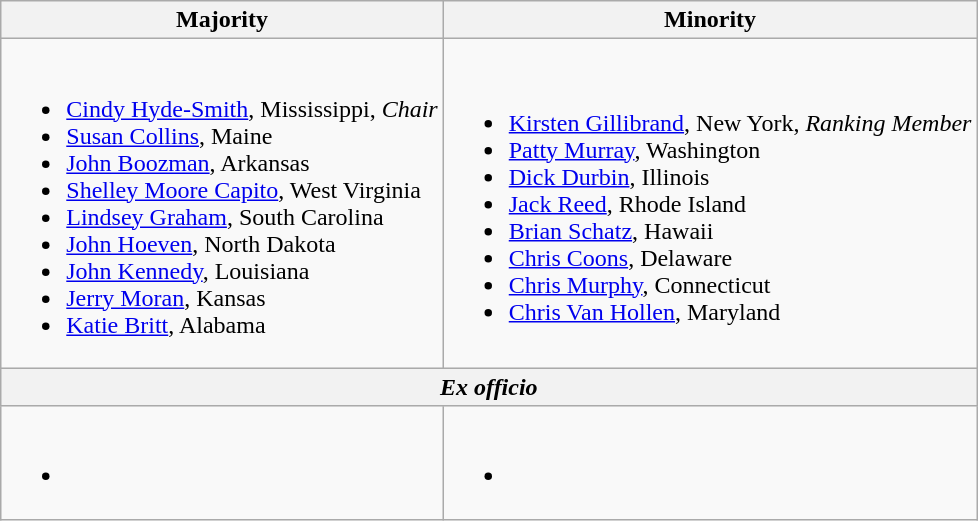<table class=wikitable>
<tr>
<th>Majority</th>
<th>Minority</th>
</tr>
<tr>
<td><br><ul><li><a href='#'>Cindy Hyde-Smith</a>, Mississippi, <em>Chair</em></li><li><a href='#'>Susan Collins</a>, Maine</li><li><a href='#'>John Boozman</a>, Arkansas</li><li><a href='#'>Shelley Moore Capito</a>, West Virginia</li><li><a href='#'>Lindsey Graham</a>, South Carolina</li><li><a href='#'>John Hoeven</a>, North Dakota</li><li><a href='#'>John Kennedy</a>, Louisiana</li><li><a href='#'>Jerry Moran</a>, Kansas</li><li><a href='#'>Katie Britt</a>, Alabama</li></ul></td>
<td><br><ul><li><a href='#'>Kirsten Gillibrand</a>, New York, <em>Ranking Member</em></li><li><a href='#'>Patty Murray</a>, Washington</li><li><a href='#'>Dick Durbin</a>, Illinois</li><li><a href='#'>Jack Reed</a>, Rhode Island</li><li><a href='#'>Brian Schatz</a>, Hawaii</li><li><a href='#'>Chris Coons</a>, Delaware</li><li><a href='#'>Chris Murphy</a>, Connecticut</li><li><a href='#'>Chris Van Hollen</a>, Maryland</li></ul></td>
</tr>
<tr>
<th colspan=2 align=center><em>Ex officio</em></th>
</tr>
<tr>
<td><br><ul><li></li></ul></td>
<td><br><ul><li></li></ul></td>
</tr>
</table>
